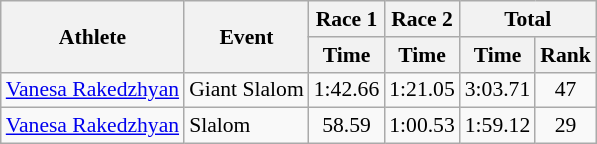<table class="wikitable" style="font-size:90%">
<tr>
<th rowspan="2">Athlete</th>
<th rowspan="2">Event</th>
<th>Race 1</th>
<th>Race 2</th>
<th colspan="2">Total</th>
</tr>
<tr>
<th>Time</th>
<th>Time</th>
<th>Time</th>
<th>Rank</th>
</tr>
<tr>
<td><a href='#'>Vanesa Rakedzhyan</a></td>
<td>Giant Slalom</td>
<td align="center">1:42.66</td>
<td align="center">1:21.05</td>
<td align="center">3:03.71</td>
<td align="center">47</td>
</tr>
<tr>
<td><a href='#'>Vanesa Rakedzhyan</a></td>
<td rowspan="4">Slalom</td>
<td align="center">58.59</td>
<td align="center">1:00.53</td>
<td align="center">1:59.12</td>
<td align="center">29</td>
</tr>
</table>
